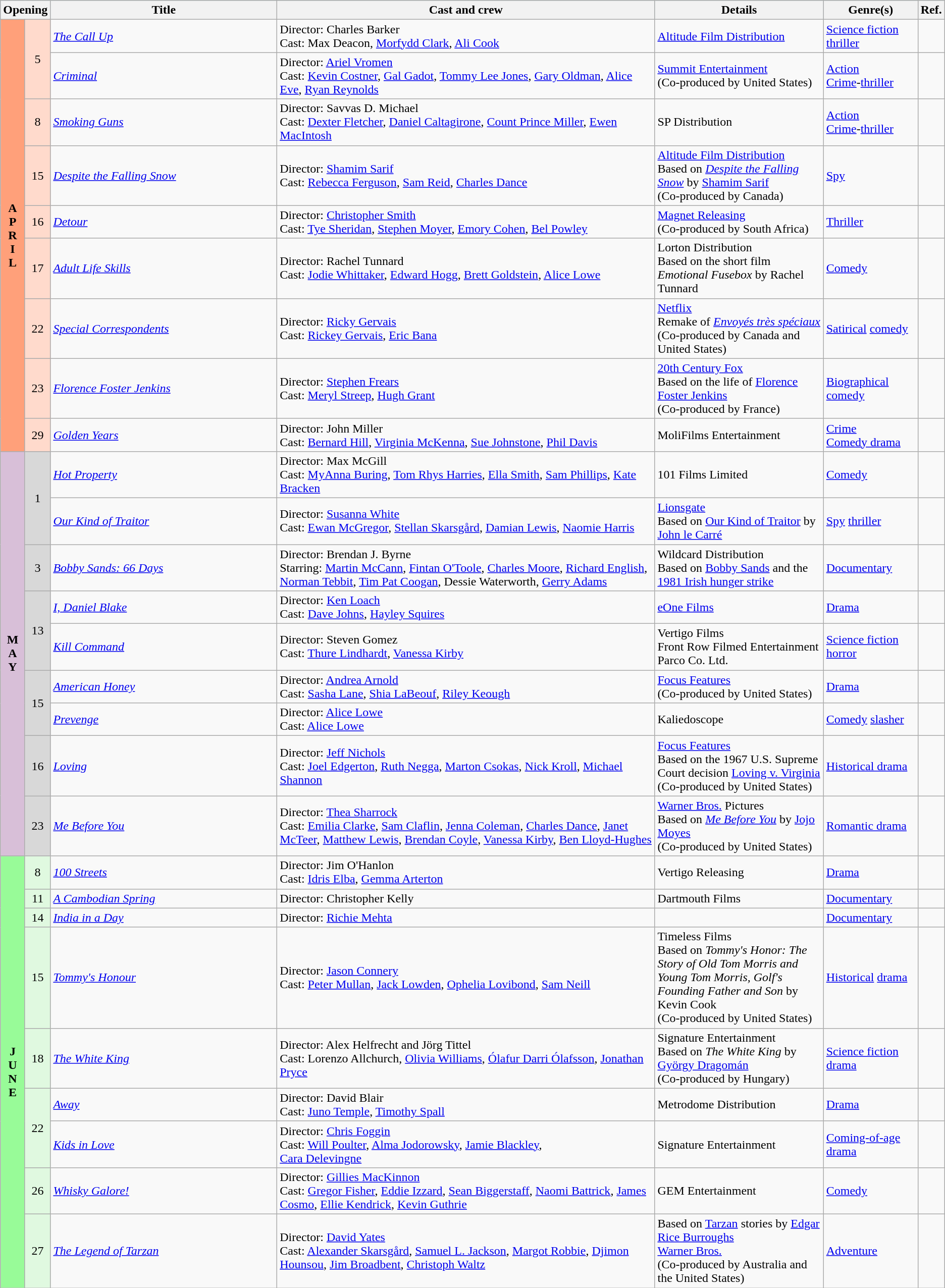<table class="wikitable">
<tr style="background:#b0e0e6; text-align:center;">
<th colspan="2">Opening</th>
<th style="width:24%;">Title</th>
<th style="width:40%;">Cast and crew</th>
<th>Details</th>
<th style="width:10%;">Genre(s)</th>
<th style="width:2%;">Ref.</th>
</tr>
<tr>
<th rowspan="9" style="text-align:center; background:#ffa07a; textcolor:#000;">A<br>P<br>R<br>I<br>L</th>
<td rowspan="2" style="text-align:center; background:#ffdacc;">5</td>
<td><em><a href='#'>The Call Up</a></em></td>
<td>Director: Charles Barker <br> Cast: Max Deacon, <a href='#'>Morfydd Clark</a>, <a href='#'>Ali Cook</a></td>
<td><a href='#'>Altitude Film Distribution</a></td>
<td><a href='#'>Science fiction</a> <a href='#'>thriller</a></td>
<td style="text-align:center"></td>
</tr>
<tr>
<td><em><a href='#'>Criminal</a></em></td>
<td>Director: <a href='#'>Ariel Vromen</a> <br> Cast: <a href='#'>Kevin Costner</a>, <a href='#'>Gal Gadot</a>, <a href='#'>Tommy Lee Jones</a>, <a href='#'>Gary Oldman</a>, <a href='#'>Alice Eve</a>, <a href='#'>Ryan Reynolds</a></td>
<td><a href='#'>Summit Entertainment</a> <br> (Co-produced by United States)</td>
<td><a href='#'>Action</a> <br> <a href='#'>Crime</a>-<a href='#'>thriller</a></td>
<td style="text-align:center"></td>
</tr>
<tr>
<td rowspan="1" style="text-align:center; background:#ffdacc;">8</td>
<td><em><a href='#'>Smoking Guns</a></em></td>
<td>Director: Savvas D. Michael <br> Cast: <a href='#'>Dexter Fletcher</a>, <a href='#'>Daniel Caltagirone</a>, <a href='#'>Count Prince Miller</a>, <a href='#'>Ewen MacIntosh</a></td>
<td>SP Distribution</td>
<td><a href='#'>Action</a> <br> <a href='#'>Crime</a>-<a href='#'>thriller</a></td>
<td style="text-align:center"></td>
</tr>
<tr>
<td rowspan="1" style="text-align:center; background:#ffdacc;">15</td>
<td><em><a href='#'>Despite the Falling Snow</a></em></td>
<td>Director: <a href='#'>Shamim Sarif</a> <br> Cast: <a href='#'>Rebecca Ferguson</a>, <a href='#'>Sam Reid</a>, <a href='#'>Charles Dance</a></td>
<td><a href='#'>Altitude Film Distribution</a> <br> Based on <em><a href='#'>Despite the Falling Snow</a></em> by <a href='#'>Shamim Sarif</a> <br> (Co-produced by Canada)</td>
<td><a href='#'>Spy</a></td>
<td style="text-align:center"></td>
</tr>
<tr>
<td rowspan="1" style="text-align:center; background:#ffdacc;">16</td>
<td><em><a href='#'>Detour</a></em></td>
<td>Director: <a href='#'>Christopher Smith</a> <br> Cast: <a href='#'>Tye Sheridan</a>, <a href='#'>Stephen Moyer</a>, <a href='#'>Emory Cohen</a>, <a href='#'>Bel Powley</a></td>
<td><a href='#'>Magnet Releasing</a> <br> (Co-produced by South Africa)</td>
<td><a href='#'>Thriller</a></td>
<td style="text-align:center"></td>
</tr>
<tr>
<td rowspan="1" style="text-align:center; background:#ffdacc;">17</td>
<td><em><a href='#'>Adult Life Skills</a></em></td>
<td>Director: Rachel Tunnard <br> Cast: <a href='#'>Jodie Whittaker</a>, <a href='#'>Edward Hogg</a>, <a href='#'>Brett Goldstein</a>, <a href='#'>Alice Lowe</a></td>
<td>Lorton Distribution <br> Based on the short film <em>Emotional Fusebox</em> by Rachel Tunnard</td>
<td><a href='#'>Comedy</a></td>
<td style="text-align:center"></td>
</tr>
<tr>
<td rowspan="1" style="text-align:center; background:#ffdacc;">22</td>
<td><em><a href='#'>Special Correspondents</a></em></td>
<td>Director: <a href='#'>Ricky Gervais</a> <br> Cast: <a href='#'>Rickey Gervais</a>, <a href='#'>Eric Bana</a></td>
<td><a href='#'>Netflix</a> <br> Remake of <a href='#'><em>Envoyés très spéciaux</em></a> <br> (Co-produced by Canada and United States)</td>
<td><a href='#'>Satirical</a> <a href='#'>comedy</a></td>
<td style="text-align:center"></td>
</tr>
<tr>
<td rowspan="1" style="text-align:center; background:#ffdacc;">23</td>
<td><em><a href='#'>Florence Foster Jenkins</a></em></td>
<td>Director: <a href='#'>Stephen Frears</a> <br> Cast: <a href='#'>Meryl Streep</a>, <a href='#'>Hugh Grant</a></td>
<td><a href='#'>20th Century Fox</a> <br> Based on the life of <a href='#'>Florence Foster Jenkins</a> <br> (Co-produced by France)</td>
<td><a href='#'>Biographical</a> <a href='#'>comedy</a></td>
<td style="text-align:center"></td>
</tr>
<tr>
<td rowspan="1" style="text-align:center; background:#ffdacc;">29</td>
<td><em><a href='#'>Golden Years</a></em></td>
<td>Director: John Miller <br> Cast: <a href='#'>Bernard Hill</a>, <a href='#'>Virginia McKenna</a>, <a href='#'>Sue Johnstone</a>, <a href='#'>Phil Davis</a></td>
<td>MoliFilms Entertainment</td>
<td><a href='#'>Crime</a> <br> <a href='#'>Comedy drama</a></td>
<td style="text-align:center"></td>
</tr>
<tr>
<th rowspan="9" style="text-align:center; background:thistle; textcolor:#000;">M<br>A<br>Y</th>
<td rowspan="2" style="text-align:center; background:#d8d8d8;">1</td>
<td><em><a href='#'>Hot Property</a></em></td>
<td>Director: Max McGill <br> Cast: <a href='#'>MyAnna Buring</a>, <a href='#'>Tom Rhys Harries</a>, <a href='#'>Ella Smith</a>, <a href='#'>Sam Phillips</a>, <a href='#'>Kate Bracken</a></td>
<td>101 Films Limited</td>
<td><a href='#'>Comedy</a></td>
<td style="text-align:center"></td>
</tr>
<tr>
<td><em><a href='#'>Our Kind of Traitor</a></em></td>
<td>Director: <a href='#'>Susanna White</a> <br> Cast: <a href='#'>Ewan McGregor</a>, <a href='#'>Stellan Skarsgård</a>, <a href='#'>Damian Lewis</a>, <a href='#'>Naomie Harris</a></td>
<td><a href='#'>Lionsgate</a> <br> Based on <a href='#'>Our Kind of Traitor</a> by <a href='#'>John le Carré</a></td>
<td><a href='#'>Spy</a> <a href='#'>thriller</a></td>
<td style="text-align:center"></td>
</tr>
<tr>
<td rowspan="1" style="text-align:center; background:#d8d8d8;">3</td>
<td><em><a href='#'>Bobby Sands: 66 Days</a></em></td>
<td>Director: Brendan J. Byrne <br> Starring: <a href='#'>Martin McCann</a>, <a href='#'>Fintan O'Toole</a>, <a href='#'>Charles Moore</a>, <a href='#'>Richard English</a>, <a href='#'>Norman Tebbit</a>, <a href='#'>Tim Pat Coogan</a>, Dessie Waterworth, <a href='#'>Gerry Adams</a></td>
<td>Wildcard Distribution <br> Based on <a href='#'>Bobby Sands</a> and the <a href='#'>1981 Irish hunger strike</a></td>
<td><a href='#'>Documentary</a></td>
<td style="text-align:center"></td>
</tr>
<tr>
<td rowspan="2" style="text-align:center; background:#d8d8d8;">13</td>
<td><em><a href='#'>I, Daniel Blake</a></em></td>
<td>Director: <a href='#'>Ken Loach</a> <br> Cast: <a href='#'>Dave Johns</a>, <a href='#'>Hayley Squires</a></td>
<td><a href='#'>eOne Films</a></td>
<td><a href='#'>Drama</a></td>
<td style="text-align:center"></td>
</tr>
<tr>
<td><em><a href='#'>Kill Command</a></em></td>
<td>Director: Steven Gomez <br> Cast: <a href='#'>Thure Lindhardt</a>, <a href='#'>Vanessa Kirby</a></td>
<td>Vertigo Films<br>Front Row Filmed Entertainment <br>
Parco Co. Ltd.</td>
<td><a href='#'>Science fiction</a> <a href='#'>horror</a></td>
<td style="text-align:center"></td>
</tr>
<tr>
<td rowspan="2" style="text-align:center; background:#d8d8d8;">15</td>
<td><em><a href='#'>American Honey</a></em></td>
<td>Director: <a href='#'>Andrea Arnold</a> <br> Cast: <a href='#'>Sasha Lane</a>, <a href='#'>Shia LaBeouf</a>, <a href='#'>Riley Keough</a></td>
<td><a href='#'>Focus Features</a> <br> (Co-produced by United States)</td>
<td><a href='#'>Drama</a></td>
<td style="text-align:center"></td>
</tr>
<tr>
<td><em><a href='#'>Prevenge</a></em></td>
<td>Director: <a href='#'>Alice Lowe</a> <br> Cast: <a href='#'>Alice Lowe</a></td>
<td>Kaliedoscope</td>
<td><a href='#'>Comedy</a> <a href='#'>slasher</a></td>
<td style="text-align:center"></td>
</tr>
<tr>
<td rowspan="1" style="text-align:center; background:#d8d8d8;">16</td>
<td><em><a href='#'>Loving</a></em></td>
<td>Director: <a href='#'>Jeff Nichols</a> <br> Cast: <a href='#'>Joel Edgerton</a>, <a href='#'>Ruth Negga</a>, <a href='#'>Marton Csokas</a>, <a href='#'>Nick Kroll</a>, <a href='#'>Michael Shannon</a></td>
<td><a href='#'>Focus Features</a> <br> Based on the 1967 U.S. Supreme Court decision <a href='#'>Loving v. Virginia</a> <br> (Co-produced by United States)</td>
<td><a href='#'>Historical drama</a></td>
<td style="text-align:center"></td>
</tr>
<tr>
<td rowspan="1" style="text-align:center; background:#d8d8d8;">23</td>
<td><em><a href='#'>Me Before You</a></em></td>
<td>Director: <a href='#'>Thea Sharrock</a> <br> Cast: <a href='#'>Emilia Clarke</a>, <a href='#'>Sam Claflin</a>, <a href='#'>Jenna Coleman</a>, <a href='#'>Charles Dance</a>, <a href='#'>Janet McTeer</a>, <a href='#'>Matthew Lewis</a>, <a href='#'>Brendan Coyle</a>, <a href='#'>Vanessa Kirby</a>, <a href='#'>Ben Lloyd-Hughes</a></td>
<td><a href='#'>Warner Bros.</a> Pictures <br> Based on <em><a href='#'>Me Before You</a></em> by <a href='#'>Jojo Moyes</a> <br> (Co-produced by United States)</td>
<td><a href='#'>Romantic drama</a></td>
<td style="text-align:center"></td>
</tr>
<tr>
<th rowspan="10" style="text-align:center; background:#98fb98; textcolor:#000;">J<br>U<br>N<br>E</th>
<td rowspan="1" style="text-align:center; background:#e0f9e0;">8</td>
<td><em><a href='#'>100 Streets</a></em></td>
<td>Director: Jim O'Hanlon <br> Cast: <a href='#'>Idris Elba</a>, <a href='#'>Gemma Arterton</a></td>
<td>Vertigo Releasing</td>
<td><a href='#'>Drama</a></td>
<td style="text-align:center"></td>
</tr>
<tr>
<td rowspan="1" style="text-align:center; background:#e0f9e0;">11</td>
<td><em><a href='#'>A Cambodian Spring</a></em></td>
<td>Director: Christopher Kelly</td>
<td>Dartmouth Films</td>
<td><a href='#'>Documentary</a></td>
<td style="text-align:center"></td>
</tr>
<tr>
<td rowspan="1" style="text-align:center; background:#e0f9e0;">14</td>
<td><em><a href='#'>India in a Day</a></em></td>
<td>Director: <a href='#'>Richie Mehta</a></td>
<td></td>
<td><a href='#'>Documentary</a></td>
<td style="text-align:center"></td>
</tr>
<tr>
<td rowspan="1" style="text-align:center; background:#e0f9e0;">15</td>
<td><em><a href='#'>Tommy's Honour</a></em></td>
<td>Director: <a href='#'>Jason Connery</a> <br> Cast: <a href='#'>Peter Mullan</a>, <a href='#'>Jack Lowden</a>, <a href='#'>Ophelia Lovibond</a>, <a href='#'>Sam Neill</a></td>
<td>Timeless Films <br> Based on <em>Tommy's Honor: The Story of Old Tom Morris and Young Tom Morris, Golf's Founding Father and Son</em> by Kevin Cook <br> (Co-produced by United States)</td>
<td><a href='#'>Historical</a> <a href='#'>drama</a></td>
<td style="text-align:center"></td>
</tr>
<tr>
<td rowspan="1" style="text-align:center; background:#e0f9e0;">18</td>
<td><em><a href='#'>The White King</a></em></td>
<td>Director: Alex Helfrecht and Jörg Tittel <br> Cast: Lorenzo Allchurch, <a href='#'>Olivia Williams</a>, <a href='#'>Ólafur Darri Ólafsson</a>, <a href='#'>Jonathan Pryce</a></td>
<td>Signature Entertainment <br> Based on <em>The White King</em> by <a href='#'>György Dragomán</a> <br> (Co-produced by Hungary)</td>
<td><a href='#'>Science fiction</a> <a href='#'>drama</a></td>
<td style="text-align:center"></td>
</tr>
<tr>
<td rowspan="2" style="text-align:center; background:#e0f9e0;">22</td>
<td><em><a href='#'>Away</a></em></td>
<td>Director: David Blair <br> Cast: <a href='#'>Juno Temple</a>, <a href='#'>Timothy Spall</a></td>
<td>Metrodome Distribution</td>
<td><a href='#'>Drama</a></td>
<td style="text-align:center"></td>
</tr>
<tr>
<td><em><a href='#'>Kids in Love</a></em></td>
<td>Director: <a href='#'>Chris Foggin</a> <br> Cast: <a href='#'>Will Poulter</a>, <a href='#'>Alma Jodorowsky</a>, <a href='#'>Jamie Blackley</a>, <br> <a href='#'>Cara Delevingne</a></td>
<td>Signature Entertainment</td>
<td><a href='#'>Coming-of-age drama</a></td>
<td style="text-align:center"></td>
</tr>
<tr>
<td rowspan="1" style="text-align:center; background:#e0f9e0;">26</td>
<td><em><a href='#'>Whisky Galore!</a></em></td>
<td>Director: <a href='#'>Gillies MacKinnon</a> <br> Cast: <a href='#'>Gregor Fisher</a>, <a href='#'>Eddie Izzard</a>, <a href='#'>Sean Biggerstaff</a>, <a href='#'>Naomi Battrick</a>, <a href='#'>James Cosmo</a>, <a href='#'>Ellie Kendrick</a>, <a href='#'>Kevin Guthrie</a></td>
<td>GEM Entertainment</td>
<td><a href='#'>Comedy</a></td>
<td style="text-align:center"></td>
</tr>
<tr>
<td rowspan="1" style="text-align:center; background:#e0f9e0;">27</td>
<td><em><a href='#'>The Legend of Tarzan</a></em></td>
<td>Director: <a href='#'>David Yates</a> <br> Cast: <a href='#'>Alexander Skarsgård</a>, <a href='#'>Samuel L. Jackson</a>, <a href='#'>Margot Robbie</a>, <a href='#'>Djimon Hounsou</a>, <a href='#'>Jim Broadbent</a>, <a href='#'>Christoph Waltz</a></td>
<td>Based on <a href='#'>Tarzan</a> stories by <a href='#'>Edgar Rice Burroughs</a> <br> <a href='#'>Warner Bros.</a> <br> (Co-produced by Australia and the United States)</td>
<td><a href='#'>Adventure</a></td>
<td style="text-align:center"></td>
</tr>
</table>
